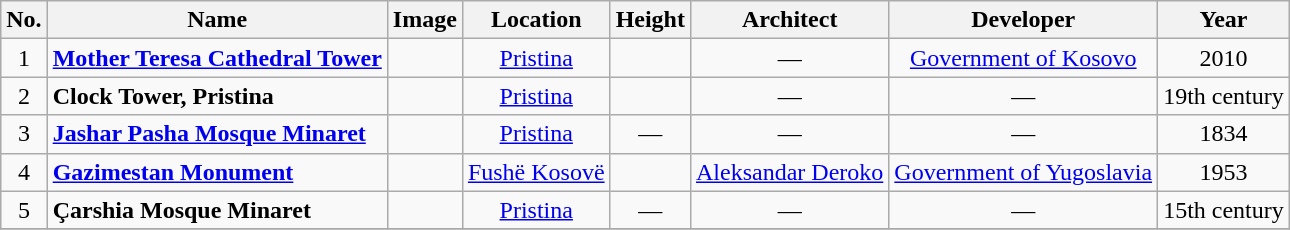<table class="wikitable sortable">
<tr>
<th>No.</th>
<th>Name</th>
<th>Image</th>
<th>Location</th>
<th>Height</th>
<th>Architect</th>
<th>Developer</th>
<th>Year</th>
</tr>
<tr>
<td align="center">1</td>
<td><strong><a href='#'>Mother Teresa Cathedral Tower</a></strong></td>
<td></td>
<td align="center"><a href='#'>Pristina</a><br><small><em></em></small></td>
<td align="center"></td>
<td align="center">—</td>
<td align="center"><a href='#'>Government of Kosovo</a></td>
<td align="center">2010</td>
</tr>
<tr>
<td align="center">2</td>
<td><strong>Clock Tower, Pristina</strong></td>
<td></td>
<td align="center"><a href='#'>Pristina</a><br><small><em></em></small></td>
<td align="center"></td>
<td align="center">—</td>
<td align="center">—</td>
<td align="center">19th century</td>
</tr>
<tr>
<td align="center">3</td>
<td><strong><a href='#'>Jashar Pasha Mosque Minaret</a></strong></td>
<td></td>
<td align="center"><a href='#'>Pristina</a><br><small><em></em></small></td>
<td align="center">—</td>
<td align="center">—</td>
<td align="center">—</td>
<td align="center">1834</td>
</tr>
<tr>
<td align="center">4</td>
<td><strong><a href='#'>Gazimestan Monument</a></strong></td>
<td></td>
<td align="center"><a href='#'>Fushë Kosovë</a><br><small><em></em></small></td>
<td align="center"></td>
<td align="center"><a href='#'>Aleksandar Deroko</a></td>
<td align="center"><a href='#'>Government of Yugoslavia</a></td>
<td align="center">1953</td>
</tr>
<tr>
<td align="center">5</td>
<td><strong>Çarshia Mosque Minaret</strong></td>
<td></td>
<td align="center"><a href='#'>Pristina</a><br><small><em></em></small></td>
<td align="center">—</td>
<td align="center">—</td>
<td align="center">—</td>
<td align="center">15th century</td>
</tr>
<tr>
</tr>
</table>
